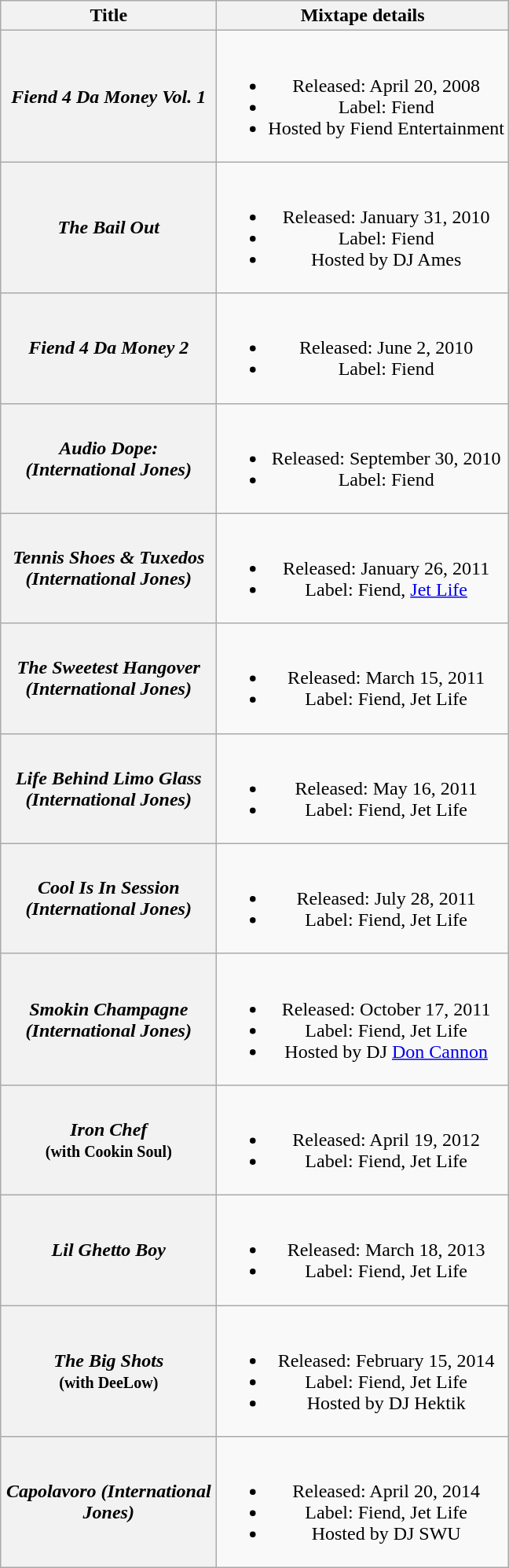<table class="wikitable plainrowheaders" style="text-align:center;">
<tr>
<th scope="col" style="width:11em;">Title</th>
<th scope="col">Mixtape details</th>
</tr>
<tr>
<th scope="row"><em>Fiend 4 Da Money Vol. 1</em></th>
<td><br><ul><li>Released: April 20, 2008</li><li>Label: Fiend</li><li>Hosted by Fiend Entertainment</li></ul></td>
</tr>
<tr>
<th scope="row"><em>The Bail Out</em></th>
<td><br><ul><li>Released: January 31, 2010</li><li>Label: Fiend</li><li>Hosted by DJ Ames</li></ul></td>
</tr>
<tr>
<th scope="row"><em>Fiend 4 Da Money 2</em></th>
<td><br><ul><li>Released: June 2, 2010</li><li>Label: Fiend</li></ul></td>
</tr>
<tr>
<th scope="row"><em>Audio Dope: (International Jones)</em></th>
<td><br><ul><li>Released: September 30, 2010</li><li>Label: Fiend</li></ul></td>
</tr>
<tr>
<th scope="row"><em>Tennis Shoes & Tuxedos (International Jones)</em></th>
<td><br><ul><li>Released: January 26, 2011</li><li>Label: Fiend, <a href='#'>Jet Life</a></li></ul></td>
</tr>
<tr>
<th scope="row"><em>The Sweetest Hangover (International Jones)</em></th>
<td><br><ul><li>Released: March 15, 2011</li><li>Label: Fiend, Jet Life</li></ul></td>
</tr>
<tr>
<th scope="row"><em>Life Behind Limo Glass (International Jones)</em></th>
<td><br><ul><li>Released: May 16, 2011</li><li>Label: Fiend, Jet Life</li></ul></td>
</tr>
<tr>
<th scope="row"><em>Cool Is In Session (International Jones)</em></th>
<td><br><ul><li>Released: July 28, 2011</li><li>Label: Fiend, Jet Life</li></ul></td>
</tr>
<tr>
<th scope="row"><em>Smokin Champagne (International Jones)</em></th>
<td><br><ul><li>Released: October 17, 2011</li><li>Label: Fiend, Jet Life</li><li>Hosted by DJ <a href='#'>Don Cannon</a></li></ul></td>
</tr>
<tr>
<th scope="row"><em>Iron Chef</em><br><small>(with Cookin Soul)</small></th>
<td><br><ul><li>Released: April 19, 2012</li><li>Label: Fiend, Jet Life</li></ul></td>
</tr>
<tr>
<th scope="row"><em>Lil Ghetto Boy</em></th>
<td><br><ul><li>Released: March 18, 2013</li><li>Label: Fiend, Jet Life</li></ul></td>
</tr>
<tr>
<th scope="row"><em>The Big Shots</em><br><small>(with DeeLow)</small></th>
<td><br><ul><li>Released: February 15, 2014</li><li>Label: Fiend, Jet Life</li><li>Hosted by DJ Hektik</li></ul></td>
</tr>
<tr>
<th scope="row"><em>Capolavoro (International Jones)</em></th>
<td><br><ul><li>Released: April 20, 2014</li><li>Label: Fiend, Jet Life</li><li>Hosted by DJ SWU</li></ul></td>
</tr>
</table>
